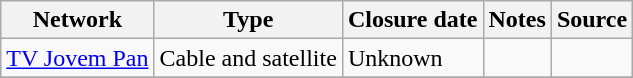<table class="wikitable sortable">
<tr>
<th>Network</th>
<th>Type</th>
<th>Closure date</th>
<th>Notes</th>
<th>Source</th>
</tr>
<tr>
<td><a href='#'>TV Jovem Pan</a></td>
<td>Cable and satellite</td>
<td>Unknown</td>
<td></td>
<td></td>
</tr>
<tr>
</tr>
</table>
